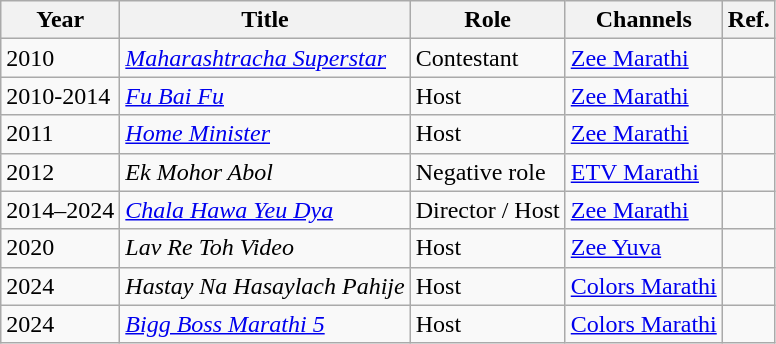<table class="wikitable sortable">
<tr>
<th>Year</th>
<th>Title</th>
<th>Role</th>
<th>Channels</th>
<th>Ref.</th>
</tr>
<tr>
<td>2010</td>
<td><em><a href='#'>Maharashtracha Superstar</a></em></td>
<td>Contestant</td>
<td><a href='#'>Zee Marathi</a></td>
<td></td>
</tr>
<tr>
<td>2010-2014</td>
<td><em><a href='#'>Fu Bai Fu</a></em></td>
<td>Host</td>
<td><a href='#'>Zee Marathi</a></td>
<td></td>
</tr>
<tr>
<td>2011</td>
<td><em><a href='#'>Home Minister</a></em></td>
<td>Host</td>
<td><a href='#'>Zee Marathi</a></td>
<td></td>
</tr>
<tr>
<td>2012</td>
<td><em>Ek Mohor Abol</em></td>
<td>Negative role</td>
<td><a href='#'>ETV Marathi</a></td>
<td></td>
</tr>
<tr>
<td>2014–2024</td>
<td><em><a href='#'>Chala Hawa Yeu Dya</a></em></td>
<td>Director / Host</td>
<td><a href='#'>Zee Marathi</a></td>
<td></td>
</tr>
<tr>
<td>2020</td>
<td><em>Lav Re Toh Video</em></td>
<td>Host</td>
<td><a href='#'>Zee Yuva</a></td>
<td></td>
</tr>
<tr>
<td>2024</td>
<td><em>Hastay Na Hasaylach Pahije</em></td>
<td>Host</td>
<td><a href='#'>Colors Marathi</a></td>
<td></td>
</tr>
<tr>
<td>2024</td>
<td><em><a href='#'>Bigg Boss Marathi 5</a></em></td>
<td>Host</td>
<td><a href='#'>Colors Marathi</a></td>
<td></td>
</tr>
</table>
